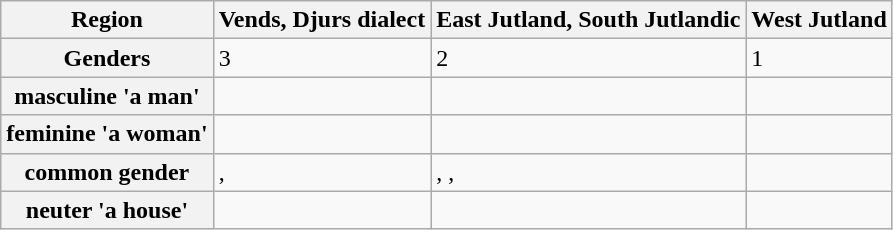<table class="wikitable">
<tr>
<th>Region</th>
<th>Vends, Djurs dialect</th>
<th>East Jutland, South Jutlandic</th>
<th>West Jutland</th>
</tr>
<tr>
<th>Genders</th>
<td>3</td>
<td>2</td>
<td>1</td>
</tr>
<tr>
<th>masculine 'a man'</th>
<td></td>
<td></td>
<td></td>
</tr>
<tr>
<th>feminine 'a woman'</th>
<td></td>
<td></td>
<td></td>
</tr>
<tr>
<th>common gender</th>
<td>, </td>
<td>, , </td>
</tr>
<tr>
<th>neuter 'a house'</th>
<td></td>
<td></td>
<td></td>
</tr>
</table>
